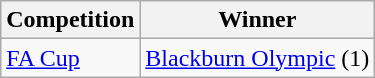<table class="wikitable">
<tr>
<th>Competition</th>
<th>Winner</th>
</tr>
<tr>
<td><a href='#'>FA Cup</a></td>
<td><a href='#'>Blackburn Olympic</a> (1)</td>
</tr>
</table>
